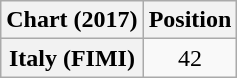<table class="wikitable plainrowheaders" style="text-align:center;">
<tr>
<th>Chart (2017)</th>
<th>Position</th>
</tr>
<tr>
<th scope="row">Italy (FIMI)</th>
<td>42</td>
</tr>
</table>
